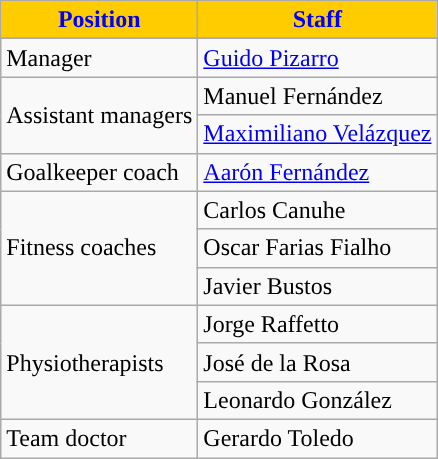<table class="wikitable">
<tr>
<th style=background-color:#FFCC00;color:blue>Position</th>
<th style=background-color:#FFCC00;color:blue>Staff</th>
</tr>
<tr>
</tr>
<tr>
<td>Manager</td>
<td> <a href='#'>Guido Pizarro</a></td>
</tr>
<tr>
<td rowspan="2">Assistant managers</td>
<td> Manuel Fernández</td>
</tr>
<tr>
<td> <a href='#'>Maximiliano Velázquez</a></td>
</tr>
<tr>
<td>Goalkeeper coach</td>
<td> <a href='#'>Aarón Fernández</a></td>
</tr>
<tr>
<td rowspan="3">Fitness coaches</td>
<td> Carlos Canuhe</td>
</tr>
<tr>
<td> Oscar Farias Fialho</td>
</tr>
<tr>
<td> Javier Bustos</td>
</tr>
<tr>
<td rowspan="3">Physiotherapists</td>
<td> Jorge Raffetto</td>
</tr>
<tr>
<td> José de la Rosa</td>
</tr>
<tr>
<td> Leonardo González</td>
</tr>
<tr>
<td>Team doctor</td>
<td> Gerardo Toledo</td>
</tr>
</table>
